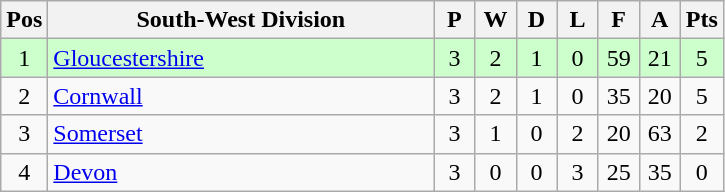<table class="wikitable" style="font-size: 100%">
<tr>
<th width=20>Pos</th>
<th width=250>South-West Division</th>
<th width=20>P</th>
<th width=20>W</th>
<th width=20>D</th>
<th width=20>L</th>
<th width=20>F</th>
<th width=20>A</th>
<th width=20>Pts</th>
</tr>
<tr align=center style="background: #CCFFCC;">
<td>1</td>
<td align="left"><a href='#'>Gloucestershire</a></td>
<td>3</td>
<td>2</td>
<td>1</td>
<td>0</td>
<td>59</td>
<td>21</td>
<td>5</td>
</tr>
<tr align=center>
<td>2</td>
<td align="left"><a href='#'>Cornwall</a></td>
<td>3</td>
<td>2</td>
<td>1</td>
<td>0</td>
<td>35</td>
<td>20</td>
<td>5</td>
</tr>
<tr align=center>
<td>3</td>
<td align="left"><a href='#'>Somerset</a></td>
<td>3</td>
<td>1</td>
<td>0</td>
<td>2</td>
<td>20</td>
<td>63</td>
<td>2</td>
</tr>
<tr align=center>
<td>4</td>
<td align="left"><a href='#'>Devon</a></td>
<td>3</td>
<td>0</td>
<td>0</td>
<td>3</td>
<td>25</td>
<td>35</td>
<td>0</td>
</tr>
</table>
